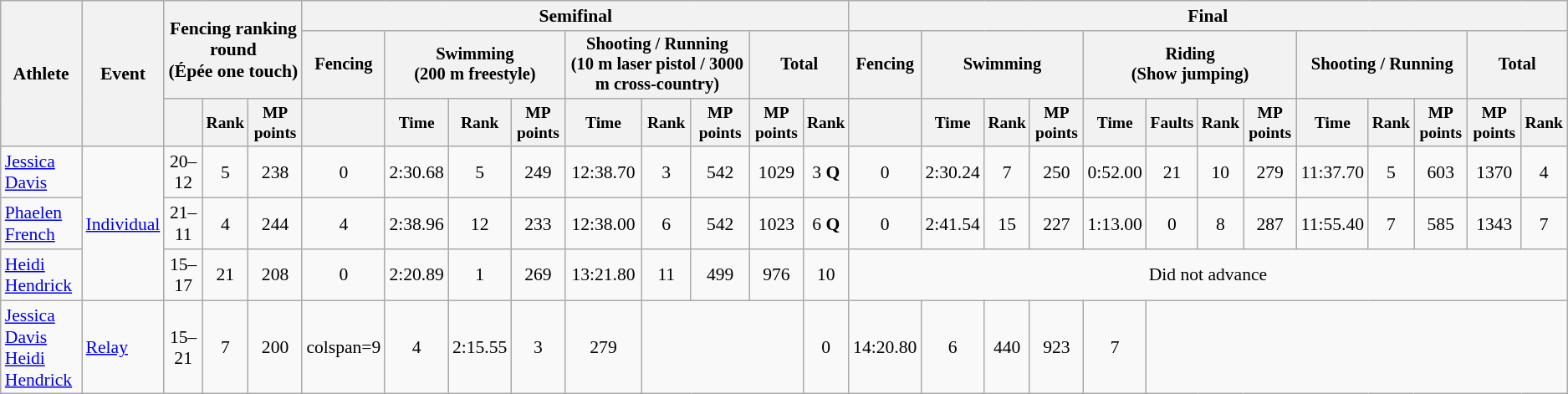<table class=wikitable style=font-size:90%;text-align:center>
<tr>
<th rowspan=3>Athlete</th>
<th rowspan=3>Event</th>
<th colspan=3 rowspan=2>Fencing ranking round<br><span>(Épée one touch)</span></th>
<th colspan=9>Semifinal</th>
<th colspan=13>Final</th>
</tr>
<tr style=font-size:95%>
<th>Fencing</th>
<th colspan=3>Swimming<br><span>(200 m freestyle)</span></th>
<th colspan=3>Shooting / Running<br><span>(10 m laser pistol / 3000 m cross-country)</span></th>
<th colspan=2>Total</th>
<th>Fencing</th>
<th colspan=3>Swimming</th>
<th colspan=4>Riding<br><span>(Show jumping)</span></th>
<th colspan=3>Shooting / Running</th>
<th colspan=2>Total</th>
</tr>
<tr style=font-size:90%>
<th></th>
<th>Rank</th>
<th>MP points</th>
<th></th>
<th>Time</th>
<th>Rank</th>
<th>MP points</th>
<th>Time</th>
<th>Rank</th>
<th>MP points</th>
<th>MP points</th>
<th>Rank</th>
<th></th>
<th>Time</th>
<th>Rank</th>
<th>MP points</th>
<th>Time</th>
<th>Faults</th>
<th>Rank</th>
<th>MP points</th>
<th>Time</th>
<th>Rank</th>
<th>MP points</th>
<th>MP points</th>
<th>Rank</th>
</tr>
<tr>
<td align=left><a href='#'>Jessica Davis</a></td>
<td align=left rowspan=3><a href='#'>Individual</a></td>
<td>20–12</td>
<td>5</td>
<td>238</td>
<td>0</td>
<td>2:30.68</td>
<td>5</td>
<td>249</td>
<td>12:38.70</td>
<td>3</td>
<td>542</td>
<td>1029</td>
<td>3 <strong>Q</strong></td>
<td>0</td>
<td>2:30.24</td>
<td>7</td>
<td>250</td>
<td>0:52.00</td>
<td>21</td>
<td>10</td>
<td>279</td>
<td>11:37.70</td>
<td>5</td>
<td>603</td>
<td>1370</td>
<td>4</td>
</tr>
<tr>
<td align=left><a href='#'>Phaelen French</a></td>
<td>21–11</td>
<td>4</td>
<td>244</td>
<td>4</td>
<td>2:38.96</td>
<td>12</td>
<td>233</td>
<td>12:38.00</td>
<td>6</td>
<td>542</td>
<td>1023</td>
<td>6 <strong>Q</strong></td>
<td>0</td>
<td>2:41.54</td>
<td>15</td>
<td>227</td>
<td>1:13.00</td>
<td>0</td>
<td>8</td>
<td>287</td>
<td>11:55.40</td>
<td>7</td>
<td>585</td>
<td>1343</td>
<td>7</td>
</tr>
<tr>
<td align=left><a href='#'>Heidi Hendrick</a></td>
<td>15–17</td>
<td>21</td>
<td>208</td>
<td>0</td>
<td>2:20.89</td>
<td>1</td>
<td>269</td>
<td>13:21.80</td>
<td>11</td>
<td>499</td>
<td>976</td>
<td>10</td>
<td colspan=13>Did not advance</td>
</tr>
<tr>
<td align=left><a href='#'>Jessica Davis</a><br><a href='#'>Heidi Hendrick</a></td>
<td align=left><a href='#'>Relay</a></td>
<td>15–21</td>
<td>7</td>
<td>200</td>
<td>colspan=9 </td>
<td>4</td>
<td>2:15.55</td>
<td>3</td>
<td>279</td>
<td colspan=3></td>
<td>0</td>
<td>14:20.80</td>
<td>6</td>
<td>440</td>
<td>923</td>
<td>7</td>
</tr>
</table>
